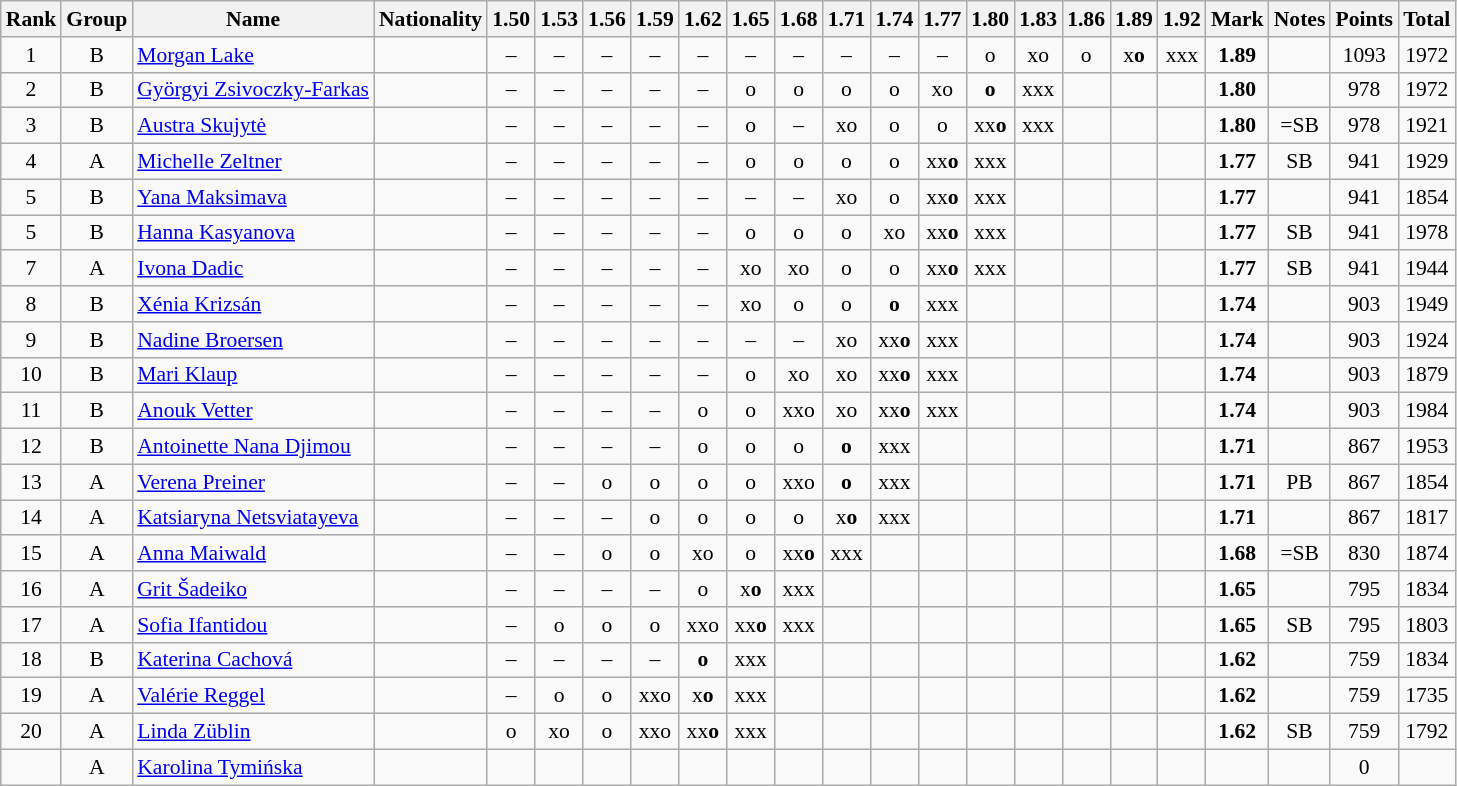<table class="wikitable sortable" style="text-align:center;font-size:90%">
<tr>
<th>Rank</th>
<th>Group</th>
<th>Name</th>
<th>Nationality</th>
<th>1.50</th>
<th>1.53</th>
<th>1.56</th>
<th>1.59</th>
<th>1.62</th>
<th>1.65</th>
<th>1.68</th>
<th>1.71</th>
<th>1.74</th>
<th>1.77</th>
<th>1.80</th>
<th>1.83</th>
<th>1.86</th>
<th>1.89</th>
<th>1.92</th>
<th>Mark</th>
<th>Notes</th>
<th>Points</th>
<th>Total</th>
</tr>
<tr>
<td>1</td>
<td>B</td>
<td align=left><a href='#'>Morgan Lake</a></td>
<td align=left></td>
<td>–</td>
<td>–</td>
<td>–</td>
<td>–</td>
<td>–</td>
<td>–</td>
<td>–</td>
<td>–</td>
<td>–</td>
<td>–</td>
<td>o</td>
<td>xo</td>
<td>o</td>
<td>x<strong>o</strong></td>
<td>xxx</td>
<td><strong>1.89</strong></td>
<td></td>
<td>1093</td>
<td>1972</td>
</tr>
<tr>
<td>2</td>
<td>B</td>
<td align=left><a href='#'>Györgyi Zsivoczky-Farkas</a></td>
<td align=left></td>
<td>–</td>
<td>–</td>
<td>–</td>
<td>–</td>
<td>–</td>
<td>o</td>
<td>o</td>
<td>o</td>
<td>o</td>
<td>xo</td>
<td><strong>o</strong></td>
<td>xxx</td>
<td></td>
<td></td>
<td></td>
<td><strong>1.80</strong></td>
<td></td>
<td>978</td>
<td>1972</td>
</tr>
<tr>
<td>3</td>
<td>B</td>
<td align=left><a href='#'>Austra Skujytė</a></td>
<td align=left></td>
<td>–</td>
<td>–</td>
<td>–</td>
<td>–</td>
<td>–</td>
<td>o</td>
<td>–</td>
<td>xo</td>
<td>o</td>
<td>o</td>
<td>xx<strong>o</strong></td>
<td>xxx</td>
<td></td>
<td></td>
<td></td>
<td><strong>1.80</strong></td>
<td>=SB</td>
<td>978</td>
<td>1921</td>
</tr>
<tr>
<td>4</td>
<td>A</td>
<td align=left><a href='#'>Michelle Zeltner</a></td>
<td align=left></td>
<td>–</td>
<td>–</td>
<td>–</td>
<td>–</td>
<td>–</td>
<td>o</td>
<td>o</td>
<td>o</td>
<td>o</td>
<td>xx<strong>o</strong></td>
<td>xxx</td>
<td></td>
<td></td>
<td></td>
<td></td>
<td><strong>1.77</strong></td>
<td>SB</td>
<td>941</td>
<td>1929</td>
</tr>
<tr>
<td>5</td>
<td>B</td>
<td align=left><a href='#'>Yana Maksimava</a></td>
<td align=left></td>
<td>–</td>
<td>–</td>
<td>–</td>
<td>–</td>
<td>–</td>
<td>–</td>
<td>–</td>
<td>xo</td>
<td>o</td>
<td>xx<strong>o</strong></td>
<td>xxx</td>
<td></td>
<td></td>
<td></td>
<td></td>
<td><strong>1.77</strong></td>
<td></td>
<td>941</td>
<td>1854</td>
</tr>
<tr>
<td>5</td>
<td>B</td>
<td align=left><a href='#'>Hanna Kasyanova</a></td>
<td align=left></td>
<td>–</td>
<td>–</td>
<td>–</td>
<td>–</td>
<td>–</td>
<td>o</td>
<td>o</td>
<td>o</td>
<td>xo</td>
<td>xx<strong>o</strong></td>
<td>xxx</td>
<td></td>
<td></td>
<td></td>
<td></td>
<td><strong>1.77</strong></td>
<td>SB</td>
<td>941</td>
<td>1978</td>
</tr>
<tr>
<td>7</td>
<td>A</td>
<td align=left><a href='#'>Ivona Dadic</a></td>
<td align=left></td>
<td>–</td>
<td>–</td>
<td>–</td>
<td>–</td>
<td>–</td>
<td>xo</td>
<td>xo</td>
<td>o</td>
<td>o</td>
<td>xx<strong>o</strong></td>
<td>xxx</td>
<td></td>
<td></td>
<td></td>
<td></td>
<td><strong>1.77</strong></td>
<td>SB</td>
<td>941</td>
<td>1944</td>
</tr>
<tr>
<td>8</td>
<td>B</td>
<td align=left><a href='#'>Xénia Krizsán</a></td>
<td align=left></td>
<td>–</td>
<td>–</td>
<td>–</td>
<td>–</td>
<td>–</td>
<td>xo</td>
<td>o</td>
<td>o</td>
<td><strong>o</strong></td>
<td>xxx</td>
<td></td>
<td></td>
<td></td>
<td></td>
<td></td>
<td><strong>1.74</strong></td>
<td></td>
<td>903</td>
<td>1949</td>
</tr>
<tr>
<td>9</td>
<td>B</td>
<td align=left><a href='#'>Nadine Broersen</a></td>
<td align=left></td>
<td>–</td>
<td>–</td>
<td>–</td>
<td>–</td>
<td>–</td>
<td>–</td>
<td>–</td>
<td>xo</td>
<td>xx<strong>o</strong></td>
<td>xxx</td>
<td></td>
<td></td>
<td></td>
<td></td>
<td></td>
<td><strong>1.74</strong></td>
<td></td>
<td>903</td>
<td>1924</td>
</tr>
<tr>
<td>10</td>
<td>B</td>
<td align=left><a href='#'>Mari Klaup</a></td>
<td align=left></td>
<td>–</td>
<td>–</td>
<td>–</td>
<td>–</td>
<td>–</td>
<td>o</td>
<td>xo</td>
<td>xo</td>
<td>xx<strong>o</strong></td>
<td>xxx</td>
<td></td>
<td></td>
<td></td>
<td></td>
<td></td>
<td><strong>1.74</strong></td>
<td></td>
<td>903</td>
<td>1879</td>
</tr>
<tr>
<td>11</td>
<td>B</td>
<td align=left><a href='#'>Anouk Vetter</a></td>
<td align=left></td>
<td>–</td>
<td>–</td>
<td>–</td>
<td>–</td>
<td>o</td>
<td>o</td>
<td>xxo</td>
<td>xo</td>
<td>xx<strong>o</strong></td>
<td>xxx</td>
<td></td>
<td></td>
<td></td>
<td></td>
<td></td>
<td><strong>1.74</strong></td>
<td></td>
<td>903</td>
<td>1984</td>
</tr>
<tr>
<td>12</td>
<td>B</td>
<td align=left><a href='#'>Antoinette Nana Djimou</a></td>
<td align=left></td>
<td>–</td>
<td>–</td>
<td>–</td>
<td>–</td>
<td>o</td>
<td>o</td>
<td>o</td>
<td><strong>o</strong></td>
<td>xxx</td>
<td></td>
<td></td>
<td></td>
<td></td>
<td></td>
<td></td>
<td><strong>1.71</strong></td>
<td></td>
<td>867</td>
<td>1953</td>
</tr>
<tr>
<td>13</td>
<td>A</td>
<td align=left><a href='#'>Verena Preiner</a></td>
<td align=left></td>
<td>–</td>
<td>–</td>
<td>o</td>
<td>o</td>
<td>o</td>
<td>o</td>
<td>xxo</td>
<td><strong>o</strong></td>
<td>xxx</td>
<td></td>
<td></td>
<td></td>
<td></td>
<td></td>
<td></td>
<td><strong>1.71</strong></td>
<td>PB</td>
<td>867</td>
<td>1854</td>
</tr>
<tr>
<td>14</td>
<td>A</td>
<td align=left><a href='#'>Katsiaryna Netsviatayeva</a></td>
<td align=left></td>
<td>–</td>
<td>–</td>
<td>–</td>
<td>o</td>
<td>o</td>
<td>o</td>
<td>o</td>
<td>x<strong>o</strong></td>
<td>xxx</td>
<td></td>
<td></td>
<td></td>
<td></td>
<td></td>
<td></td>
<td><strong>1.71</strong></td>
<td></td>
<td>867</td>
<td>1817</td>
</tr>
<tr>
<td>15</td>
<td>A</td>
<td align=left><a href='#'>Anna Maiwald</a></td>
<td align=left></td>
<td>–</td>
<td>–</td>
<td>o</td>
<td>o</td>
<td>xo</td>
<td>o</td>
<td>xx<strong>o</strong></td>
<td>xxx</td>
<td></td>
<td></td>
<td></td>
<td></td>
<td></td>
<td></td>
<td></td>
<td><strong>1.68</strong></td>
<td>=SB</td>
<td>830</td>
<td>1874</td>
</tr>
<tr>
<td>16</td>
<td>A</td>
<td align=left><a href='#'>Grit Šadeiko</a></td>
<td align=left></td>
<td>–</td>
<td>–</td>
<td>–</td>
<td>–</td>
<td>o</td>
<td>x<strong>o</strong></td>
<td>xxx</td>
<td></td>
<td></td>
<td></td>
<td></td>
<td></td>
<td></td>
<td></td>
<td></td>
<td><strong>1.65</strong></td>
<td></td>
<td>795</td>
<td>1834</td>
</tr>
<tr>
<td>17</td>
<td>A</td>
<td align=left><a href='#'>Sofia Ifantidou</a></td>
<td align=left></td>
<td>–</td>
<td>o</td>
<td>o</td>
<td>o</td>
<td>xxo</td>
<td>xx<strong>o</strong></td>
<td>xxx</td>
<td></td>
<td></td>
<td></td>
<td></td>
<td></td>
<td></td>
<td></td>
<td></td>
<td><strong>1.65</strong></td>
<td>SB</td>
<td>795</td>
<td>1803</td>
</tr>
<tr>
<td>18</td>
<td>B</td>
<td align=left><a href='#'>Katerina Cachová</a></td>
<td align=left></td>
<td>–</td>
<td>–</td>
<td>–</td>
<td>–</td>
<td><strong>o</strong></td>
<td>xxx</td>
<td></td>
<td></td>
<td></td>
<td></td>
<td></td>
<td></td>
<td></td>
<td></td>
<td></td>
<td><strong>1.62</strong></td>
<td></td>
<td>759</td>
<td>1834</td>
</tr>
<tr>
<td>19</td>
<td>A</td>
<td align=left><a href='#'>Valérie Reggel</a></td>
<td align=left></td>
<td>–</td>
<td>o</td>
<td>o</td>
<td>xxo</td>
<td>x<strong>o</strong></td>
<td>xxx</td>
<td></td>
<td></td>
<td></td>
<td></td>
<td></td>
<td></td>
<td></td>
<td></td>
<td></td>
<td><strong>1.62</strong></td>
<td></td>
<td>759</td>
<td>1735</td>
</tr>
<tr>
<td>20</td>
<td>A</td>
<td align=left><a href='#'>Linda Züblin</a></td>
<td align=left></td>
<td>o</td>
<td>xo</td>
<td>o</td>
<td>xxo</td>
<td>xx<strong>o</strong></td>
<td>xxx</td>
<td></td>
<td></td>
<td></td>
<td></td>
<td></td>
<td></td>
<td></td>
<td></td>
<td></td>
<td><strong>1.62</strong></td>
<td>SB</td>
<td>759</td>
<td>1792</td>
</tr>
<tr>
<td></td>
<td>A</td>
<td align=left><a href='#'>Karolina Tymińska</a></td>
<td align=left></td>
<td></td>
<td></td>
<td></td>
<td></td>
<td></td>
<td></td>
<td></td>
<td></td>
<td></td>
<td></td>
<td></td>
<td></td>
<td></td>
<td></td>
<td></td>
<td></td>
<td></td>
<td>0</td>
<td></td>
</tr>
</table>
